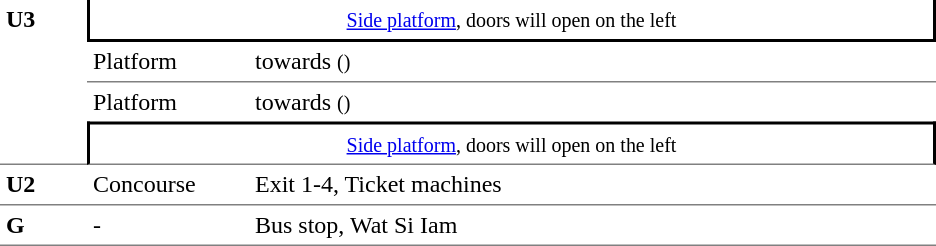<table table border=0 cellspacing=0 cellpadding=4>
<tr>
<td style="border-bottom:solid 1px gray;" rowspan=4 valign=top width=50><strong>U3</strong></td>
<td style = "border-right:solid 2px black;border-left:solid 2px black;border-bottom:solid 2px black;text-align:center;" colspan=2><small><a href='#'>Side platform</a>, doors will open on the left</small></td>
</tr>
<tr>
<td style = "border-bottom:solid 1px gray;" width=100>Platform </td>
<td style = "border-bottom:solid 1px gray;" width=450> towards  <small>()</small></td>
</tr>
<tr>
<td>Platform </td>
<td> towards  <small>()</small></td>
</tr>
<tr>
<td style = "border-top:solid 2px black;border-right:solid 2px black;border-left:solid 2px black;border-bottom:solid 1px gray;text-align:center;" colspan=2><small><a href='#'>Side platform</a>, doors will open on the left</small></td>
</tr>
<tr>
<td style = "border-bottom:solid 1px gray;" rowspan=1 valign=top><strong>U2</strong></td>
<td style = "border-bottom:solid 1px gray;" valign=top>Concourse</td>
<td style = "border-bottom:solid 1px gray;" valign=top>Exit 1-4, Ticket machines</td>
</tr>
<tr>
<td style = "border-bottom:solid 1px gray;" rowspan=1 valign=top><strong>G</strong></td>
<td style = "border-bottom:solid 1px gray;" valign=top>-</td>
<td style = "border-bottom:solid 1px gray;" valign=top>Bus stop, Wat Si Iam</td>
</tr>
</table>
